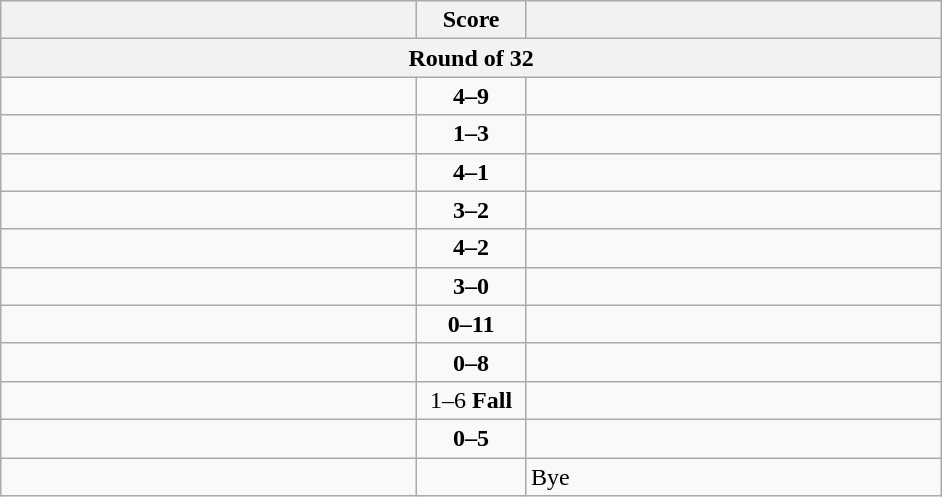<table class="wikitable" style="text-align: left;">
<tr>
<th align="right" width="270"></th>
<th width="65">Score</th>
<th align="left" width="270"></th>
</tr>
<tr>
<th colspan="3">Round of 32</th>
</tr>
<tr>
<td></td>
<td align=center><strong>4–9</strong></td>
<td><strong></strong></td>
</tr>
<tr>
<td></td>
<td align=center><strong>1–3</strong></td>
<td><strong></strong></td>
</tr>
<tr>
<td><strong></strong></td>
<td align=center><strong>4–1</strong></td>
<td></td>
</tr>
<tr>
<td><strong></strong></td>
<td align=center><strong>3–2</strong></td>
<td></td>
</tr>
<tr>
<td><strong></strong></td>
<td align=center><strong>4–2</strong></td>
<td></td>
</tr>
<tr>
<td><strong></strong></td>
<td align=center><strong>3–0</strong></td>
<td></td>
</tr>
<tr>
<td></td>
<td align=center><strong>0–11</strong></td>
<td><strong></strong></td>
</tr>
<tr>
<td></td>
<td align=center><strong>0–8</strong></td>
<td><strong></strong></td>
</tr>
<tr>
<td></td>
<td align=center>1–6 <strong>Fall</strong></td>
<td><strong></strong></td>
</tr>
<tr>
<td></td>
<td align=center><strong>0–5</strong></td>
<td><strong></strong></td>
</tr>
<tr>
<td><strong></strong></td>
<td></td>
<td>Bye</td>
</tr>
</table>
